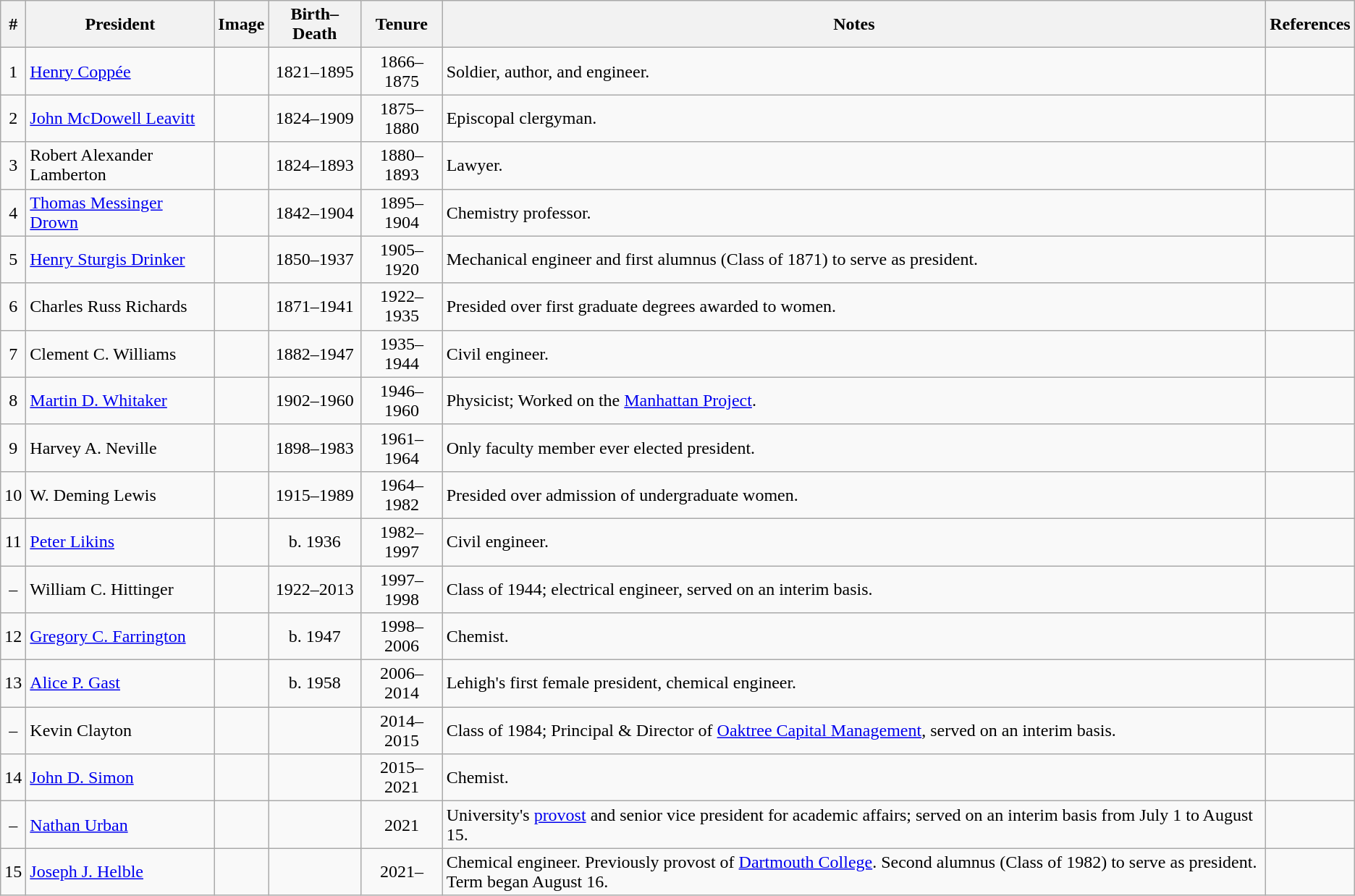<table class="wikitable" style="text-align:center">
<tr>
<th>#</th>
<th>President</th>
<th>Image</th>
<th>Birth–Death</th>
<th>Tenure</th>
<th>Notes</th>
<th>References</th>
</tr>
<tr>
<td>1</td>
<td align=left><a href='#'>Henry Coppée</a></td>
<td></td>
<td>1821–1895</td>
<td>1866–1875</td>
<td align=left>Soldier, author, and engineer.</td>
<td></td>
</tr>
<tr>
<td>2</td>
<td align=left><a href='#'>John McDowell Leavitt</a></td>
<td></td>
<td>1824–1909</td>
<td>1875–1880</td>
<td align=left>Episcopal clergyman.</td>
<td></td>
</tr>
<tr>
<td>3</td>
<td align=left>Robert Alexander Lamberton</td>
<td></td>
<td>1824–1893</td>
<td>1880–1893</td>
<td align=left>Lawyer.</td>
<td></td>
</tr>
<tr>
<td>4</td>
<td align=left><a href='#'>Thomas Messinger Drown</a></td>
<td></td>
<td>1842–1904</td>
<td>1895–1904</td>
<td align=left>Chemistry professor.</td>
<td></td>
</tr>
<tr>
<td>5</td>
<td align=left><a href='#'>Henry Sturgis Drinker</a></td>
<td></td>
<td>1850–1937</td>
<td>1905–1920</td>
<td align=left>Mechanical engineer and first alumnus (Class of 1871) to serve as president.</td>
<td></td>
</tr>
<tr>
<td>6</td>
<td align=left>Charles Russ Richards</td>
<td></td>
<td>1871–1941</td>
<td>1922–1935</td>
<td align=left>Presided over first graduate degrees awarded to women.</td>
<td></td>
</tr>
<tr>
<td>7</td>
<td align=left>Clement C. Williams</td>
<td></td>
<td>1882–1947</td>
<td>1935–1944</td>
<td align=left>Civil engineer.</td>
<td></td>
</tr>
<tr>
<td>8</td>
<td align=left><a href='#'>Martin D. Whitaker</a></td>
<td></td>
<td>1902–1960</td>
<td>1946–1960</td>
<td align=left>Physicist; Worked on the <a href='#'>Manhattan Project</a>.</td>
<td></td>
</tr>
<tr>
<td>9</td>
<td align=left>Harvey A. Neville</td>
<td></td>
<td>1898–1983</td>
<td>1961–1964</td>
<td align=left>Only faculty member ever elected president.</td>
<td></td>
</tr>
<tr>
<td>10</td>
<td align=left>W. Deming Lewis</td>
<td></td>
<td>1915–1989</td>
<td>1964–1982</td>
<td align=left>Presided over admission of undergraduate women.</td>
<td></td>
</tr>
<tr>
<td>11</td>
<td align=left><a href='#'>Peter Likins</a></td>
<td></td>
<td>b. 1936</td>
<td>1982–1997</td>
<td align=left>Civil engineer.</td>
<td></td>
</tr>
<tr>
<td>–</td>
<td align=left>William C. Hittinger</td>
<td></td>
<td>1922–2013</td>
<td>1997–1998</td>
<td align=left>Class of 1944; electrical engineer, served on an interim basis.</td>
<td></td>
</tr>
<tr>
<td>12</td>
<td align=left><a href='#'>Gregory C. Farrington</a></td>
<td></td>
<td>b. 1947</td>
<td>1998–2006</td>
<td align=left>Chemist.</td>
<td></td>
</tr>
<tr>
<td>13</td>
<td align=left><a href='#'>Alice P. Gast</a></td>
<td></td>
<td>b. 1958</td>
<td>2006–2014</td>
<td align=left>Lehigh's first female president, chemical engineer.</td>
<td></td>
</tr>
<tr>
<td>–</td>
<td align=left>Kevin Clayton</td>
<td></td>
<td></td>
<td>2014–2015</td>
<td align=left>Class of 1984; Principal & Director of <a href='#'>Oaktree Capital Management</a>, served on an interim basis.</td>
<td></td>
</tr>
<tr>
<td>14</td>
<td align=left><a href='#'>John D. Simon</a></td>
<td></td>
<td></td>
<td>2015–2021</td>
<td align=left>Chemist.</td>
<td></td>
</tr>
<tr>
<td>–</td>
<td align=left><a href='#'>Nathan Urban</a></td>
<td></td>
<td></td>
<td>2021</td>
<td align=left>University's <a href='#'>provost</a> and senior vice president for academic affairs; served on an interim basis from July 1 to August 15.</td>
<td></td>
</tr>
<tr>
<td>15</td>
<td align=left><a href='#'>Joseph J. Helble</a></td>
<td></td>
<td></td>
<td>2021–</td>
<td align=left>Chemical engineer. Previously provost of <a href='#'>Dartmouth College</a>. Second alumnus (Class of 1982) to serve as president. Term began August 16.</td>
<td></td>
</tr>
</table>
